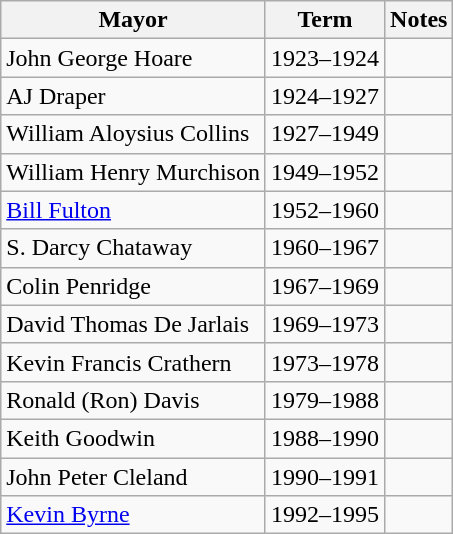<table class="wikitable">
<tr>
<th>Mayor</th>
<th>Term</th>
<th>Notes</th>
</tr>
<tr>
<td>John George Hoare</td>
<td>1923–1924</td>
<td></td>
</tr>
<tr>
<td>AJ Draper</td>
<td>1924–1927</td>
<td></td>
</tr>
<tr>
<td>William Aloysius Collins</td>
<td>1927–1949</td>
<td></td>
</tr>
<tr>
<td>William Henry Murchison</td>
<td>1949–1952</td>
<td></td>
</tr>
<tr>
<td><a href='#'>Bill Fulton</a></td>
<td>1952–1960</td>
<td></td>
</tr>
<tr>
<td>S. Darcy Chataway</td>
<td>1960–1967</td>
<td></td>
</tr>
<tr>
<td>Colin Penridge</td>
<td>1967–1969</td>
<td></td>
</tr>
<tr>
<td>David Thomas De Jarlais</td>
<td>1969–1973</td>
<td></td>
</tr>
<tr>
<td>Kevin Francis Crathern</td>
<td>1973–1978</td>
<td></td>
</tr>
<tr>
<td>Ronald (Ron) Davis</td>
<td>1979–1988</td>
<td></td>
</tr>
<tr>
<td>Keith Goodwin</td>
<td>1988–1990</td>
<td></td>
</tr>
<tr>
<td>John Peter Cleland</td>
<td>1990–1991</td>
<td></td>
</tr>
<tr>
<td><a href='#'>Kevin Byrne</a></td>
<td>1992–1995</td>
<td></td>
</tr>
</table>
